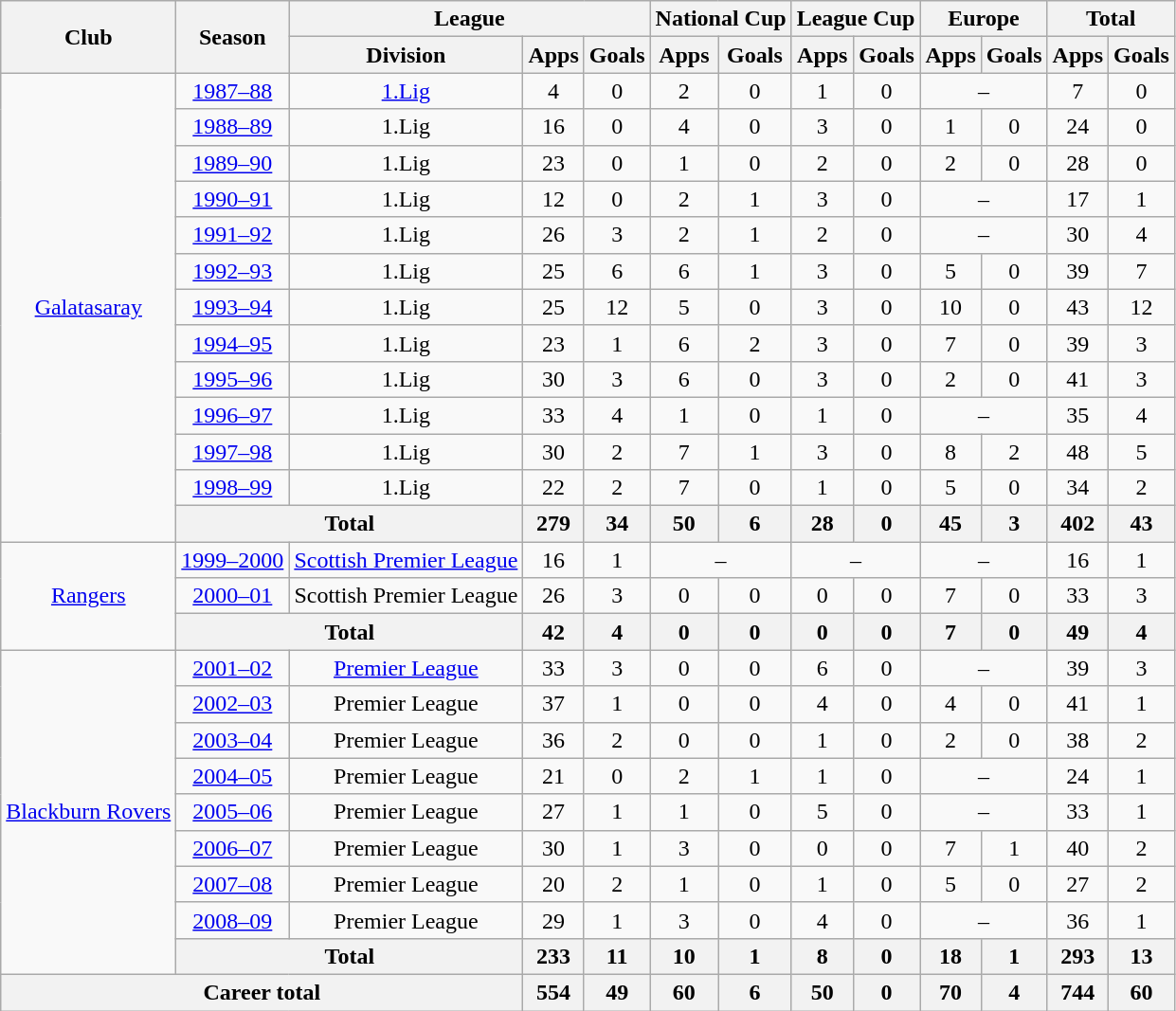<table class="wikitable" style="text-align:center">
<tr>
<th rowspan="2">Club</th>
<th rowspan="2">Season</th>
<th colspan="3">League</th>
<th colspan="2">National Cup</th>
<th colspan="2">League Cup</th>
<th colspan="2">Europe</th>
<th colspan="2">Total</th>
</tr>
<tr>
<th>Division</th>
<th>Apps</th>
<th>Goals</th>
<th>Apps</th>
<th>Goals</th>
<th>Apps</th>
<th>Goals</th>
<th>Apps</th>
<th>Goals</th>
<th>Apps</th>
<th>Goals</th>
</tr>
<tr>
<td rowspan="13"><a href='#'>Galatasaray</a></td>
<td><a href='#'>1987–88</a></td>
<td><a href='#'>1.Lig</a></td>
<td>4</td>
<td>0</td>
<td>2</td>
<td>0</td>
<td>1</td>
<td>0</td>
<td colspan="2">–</td>
<td>7</td>
<td>0</td>
</tr>
<tr>
<td><a href='#'>1988–89</a></td>
<td>1.Lig</td>
<td>16</td>
<td>0</td>
<td>4</td>
<td>0</td>
<td>3</td>
<td>0</td>
<td>1</td>
<td>0</td>
<td>24</td>
<td>0</td>
</tr>
<tr>
<td><a href='#'>1989–90</a></td>
<td>1.Lig</td>
<td>23</td>
<td>0</td>
<td>1</td>
<td>0</td>
<td>2</td>
<td>0</td>
<td>2</td>
<td>0</td>
<td>28</td>
<td>0</td>
</tr>
<tr>
<td><a href='#'>1990–91</a></td>
<td>1.Lig</td>
<td>12</td>
<td>0</td>
<td>2</td>
<td>1</td>
<td>3</td>
<td>0</td>
<td colspan="2">–</td>
<td>17</td>
<td>1</td>
</tr>
<tr>
<td><a href='#'>1991–92</a></td>
<td>1.Lig</td>
<td>26</td>
<td>3</td>
<td>2</td>
<td>1</td>
<td>2</td>
<td>0</td>
<td colspan="2">–</td>
<td>30</td>
<td>4</td>
</tr>
<tr>
<td><a href='#'>1992–93</a></td>
<td>1.Lig</td>
<td>25</td>
<td>6</td>
<td>6</td>
<td>1</td>
<td>3</td>
<td>0</td>
<td>5</td>
<td>0</td>
<td>39</td>
<td>7</td>
</tr>
<tr>
<td><a href='#'>1993–94</a></td>
<td>1.Lig</td>
<td>25</td>
<td>12</td>
<td>5</td>
<td>0</td>
<td>3</td>
<td>0</td>
<td>10</td>
<td>0</td>
<td>43</td>
<td>12</td>
</tr>
<tr>
<td><a href='#'>1994–95</a></td>
<td>1.Lig</td>
<td>23</td>
<td>1</td>
<td>6</td>
<td>2</td>
<td>3</td>
<td>0</td>
<td>7</td>
<td>0</td>
<td>39</td>
<td>3</td>
</tr>
<tr>
<td><a href='#'>1995–96</a></td>
<td>1.Lig</td>
<td>30</td>
<td>3</td>
<td>6</td>
<td>0</td>
<td>3</td>
<td>0</td>
<td>2</td>
<td>0</td>
<td>41</td>
<td>3</td>
</tr>
<tr>
<td><a href='#'>1996–97</a></td>
<td>1.Lig</td>
<td>33</td>
<td>4</td>
<td>1</td>
<td>0</td>
<td>1</td>
<td>0</td>
<td colspan="2">–</td>
<td>35</td>
<td>4</td>
</tr>
<tr>
<td><a href='#'>1997–98</a></td>
<td>1.Lig</td>
<td>30</td>
<td>2</td>
<td>7</td>
<td>1</td>
<td>3</td>
<td>0</td>
<td>8</td>
<td>2</td>
<td>48</td>
<td>5</td>
</tr>
<tr>
<td><a href='#'>1998–99</a></td>
<td>1.Lig</td>
<td>22</td>
<td>2</td>
<td>7</td>
<td>0</td>
<td>1</td>
<td>0</td>
<td>5</td>
<td>0</td>
<td>34</td>
<td>2</td>
</tr>
<tr>
<th colspan="2">Total</th>
<th>279</th>
<th>34</th>
<th>50</th>
<th>6</th>
<th>28</th>
<th>0</th>
<th>45</th>
<th>3</th>
<th>402</th>
<th>43</th>
</tr>
<tr>
<td rowspan="3"><a href='#'>Rangers</a></td>
<td><a href='#'>1999–2000</a></td>
<td><a href='#'>Scottish Premier League</a></td>
<td>16</td>
<td>1</td>
<td colspan="2">–</td>
<td colspan="2">–</td>
<td colspan="2">–</td>
<td>16</td>
<td>1</td>
</tr>
<tr>
<td><a href='#'>2000–01</a></td>
<td>Scottish Premier League</td>
<td>26</td>
<td>3</td>
<td>0</td>
<td>0</td>
<td>0</td>
<td>0</td>
<td>7</td>
<td>0</td>
<td>33</td>
<td>3</td>
</tr>
<tr>
<th colspan="2">Total</th>
<th>42</th>
<th>4</th>
<th>0</th>
<th>0</th>
<th>0</th>
<th>0</th>
<th>7</th>
<th>0</th>
<th>49</th>
<th>4</th>
</tr>
<tr>
<td rowspan="9"><a href='#'>Blackburn Rovers</a></td>
<td><a href='#'>2001–02</a></td>
<td><a href='#'>Premier League</a></td>
<td>33</td>
<td>3</td>
<td>0</td>
<td>0</td>
<td>6</td>
<td>0</td>
<td colspan="2">–</td>
<td>39</td>
<td>3</td>
</tr>
<tr>
<td><a href='#'>2002–03</a></td>
<td>Premier League</td>
<td>37</td>
<td>1</td>
<td>0</td>
<td>0</td>
<td>4</td>
<td>0</td>
<td>4</td>
<td>0</td>
<td>41</td>
<td>1</td>
</tr>
<tr>
<td><a href='#'>2003–04</a></td>
<td>Premier League</td>
<td>36</td>
<td>2</td>
<td>0</td>
<td>0</td>
<td>1</td>
<td>0</td>
<td>2</td>
<td>0</td>
<td>38</td>
<td>2</td>
</tr>
<tr>
<td><a href='#'>2004–05</a></td>
<td>Premier League</td>
<td>21</td>
<td>0</td>
<td>2</td>
<td>1</td>
<td>1</td>
<td>0</td>
<td colspan="2">–</td>
<td>24</td>
<td>1</td>
</tr>
<tr>
<td><a href='#'>2005–06</a></td>
<td>Premier League</td>
<td>27</td>
<td>1</td>
<td>1</td>
<td>0</td>
<td>5</td>
<td>0</td>
<td colspan="2">–</td>
<td>33</td>
<td>1</td>
</tr>
<tr>
<td><a href='#'>2006–07</a></td>
<td>Premier League</td>
<td>30</td>
<td>1</td>
<td>3</td>
<td>0</td>
<td>0</td>
<td>0</td>
<td>7</td>
<td>1</td>
<td>40</td>
<td>2</td>
</tr>
<tr>
<td><a href='#'>2007–08</a></td>
<td>Premier League</td>
<td>20</td>
<td>2</td>
<td>1</td>
<td>0</td>
<td>1</td>
<td>0</td>
<td>5</td>
<td>0</td>
<td>27</td>
<td>2</td>
</tr>
<tr>
<td><a href='#'>2008–09</a></td>
<td>Premier League</td>
<td>29</td>
<td>1</td>
<td>3</td>
<td>0</td>
<td>4</td>
<td>0</td>
<td colspan="2">–</td>
<td>36</td>
<td>1</td>
</tr>
<tr>
<th colspan="2">Total</th>
<th>233</th>
<th>11</th>
<th>10</th>
<th>1</th>
<th>8</th>
<th>0</th>
<th>18</th>
<th>1</th>
<th>293</th>
<th>13</th>
</tr>
<tr>
<th colspan="3">Career total</th>
<th>554</th>
<th>49</th>
<th>60</th>
<th>6</th>
<th>50</th>
<th>0</th>
<th>70</th>
<th>4</th>
<th>744</th>
<th>60</th>
</tr>
</table>
